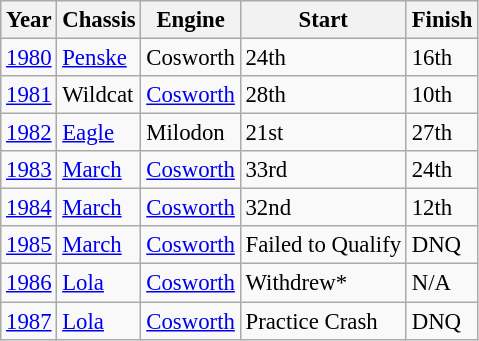<table class="wikitable" style="font-size: 95%;">
<tr>
<th>Year</th>
<th>Chassis</th>
<th>Engine</th>
<th>Start</th>
<th>Finish</th>
</tr>
<tr>
<td><a href='#'>1980</a></td>
<td><a href='#'>Penske</a></td>
<td>Cosworth</td>
<td>24th</td>
<td>16th</td>
</tr>
<tr>
<td><a href='#'>1981</a></td>
<td>Wildcat</td>
<td><a href='#'>Cosworth</a></td>
<td>28th</td>
<td>10th</td>
</tr>
<tr>
<td><a href='#'>1982</a></td>
<td><a href='#'>Eagle</a></td>
<td>Milodon</td>
<td>21st</td>
<td>27th</td>
</tr>
<tr>
<td><a href='#'>1983</a></td>
<td><a href='#'>March</a></td>
<td><a href='#'>Cosworth</a></td>
<td>33rd</td>
<td>24th</td>
</tr>
<tr>
<td><a href='#'>1984</a></td>
<td><a href='#'>March</a></td>
<td><a href='#'>Cosworth</a></td>
<td>32nd</td>
<td>12th</td>
</tr>
<tr>
<td><a href='#'>1985</a></td>
<td><a href='#'>March</a></td>
<td><a href='#'>Cosworth</a></td>
<td>Failed to Qualify</td>
<td>DNQ</td>
</tr>
<tr>
<td><a href='#'>1986</a></td>
<td><a href='#'>Lola</a></td>
<td><a href='#'>Cosworth</a></td>
<td>Withdrew*</td>
<td>N/A</td>
</tr>
<tr>
<td><a href='#'>1987</a></td>
<td><a href='#'>Lola</a></td>
<td><a href='#'>Cosworth</a></td>
<td>Practice Crash</td>
<td>DNQ</td>
</tr>
</table>
